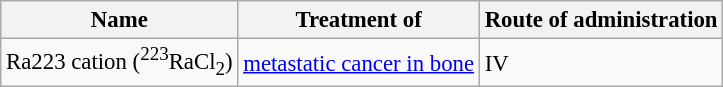<table class="wikitable" style="font-size:95%">
<tr>
<th>Name</th>
<th>Treatment of</th>
<th>Route of administration</th>
</tr>
<tr>
<td>Ra223 cation (<sup>223</sup>RaCl<sub>2</sub>)</td>
<td><a href='#'>metastatic cancer in bone</a></td>
<td>IV</td>
</tr>
</table>
